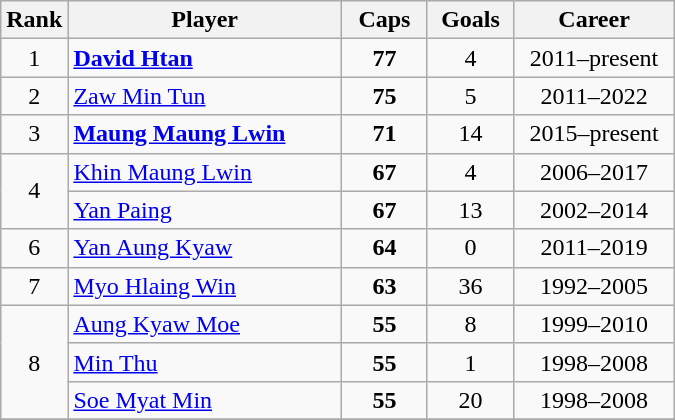<table class="wikitable sortable" style="text-align: center;">
<tr>
<th>Rank</th>
<th width=175px>Player</th>
<th width=50px>Caps</th>
<th width=50px>Goals</th>
<th width=100px>Career</th>
</tr>
<tr>
<td>1</td>
<td align=left><strong><a href='#'>David Htan</a></strong></td>
<td><strong>77</strong></td>
<td>4</td>
<td>2011–present</td>
</tr>
<tr>
<td>2</td>
<td align=left><a href='#'>Zaw Min Tun</a></td>
<td><strong>75</strong></td>
<td>5</td>
<td>2011–2022</td>
</tr>
<tr>
<td>3</td>
<td align="left"><strong><a href='#'>Maung Maung Lwin</a></strong></td>
<td><strong>71</strong></td>
<td>14</td>
<td>2015–present</td>
</tr>
<tr>
<td rowspan="2">4</td>
<td align="left"><a href='#'>Khin Maung Lwin</a></td>
<td><strong>67</strong></td>
<td>4</td>
<td>2006–2017</td>
</tr>
<tr>
<td align=left><a href='#'>Yan Paing</a></td>
<td><strong>67</strong></td>
<td>13</td>
<td>2002–2014</td>
</tr>
<tr>
<td>6</td>
<td align="left"><a href='#'>Yan Aung Kyaw</a></td>
<td><strong>64</strong></td>
<td>0</td>
<td>2011–2019</td>
</tr>
<tr>
<td>7</td>
<td align="left"><a href='#'>Myo Hlaing Win</a></td>
<td><strong>63</strong></td>
<td>36</td>
<td>1992–2005</td>
</tr>
<tr>
<td rowspan="3">8</td>
<td align=left><a href='#'>Aung Kyaw Moe</a></td>
<td><strong>55</strong></td>
<td>8</td>
<td>1999–2010</td>
</tr>
<tr>
<td align=left><a href='#'>Min Thu</a></td>
<td><strong>55</strong></td>
<td>1</td>
<td>1998–2008</td>
</tr>
<tr>
<td align=left><a href='#'>Soe Myat Min</a></td>
<td><strong>55</strong></td>
<td>20</td>
<td>1998–2008</td>
</tr>
<tr>
</tr>
</table>
